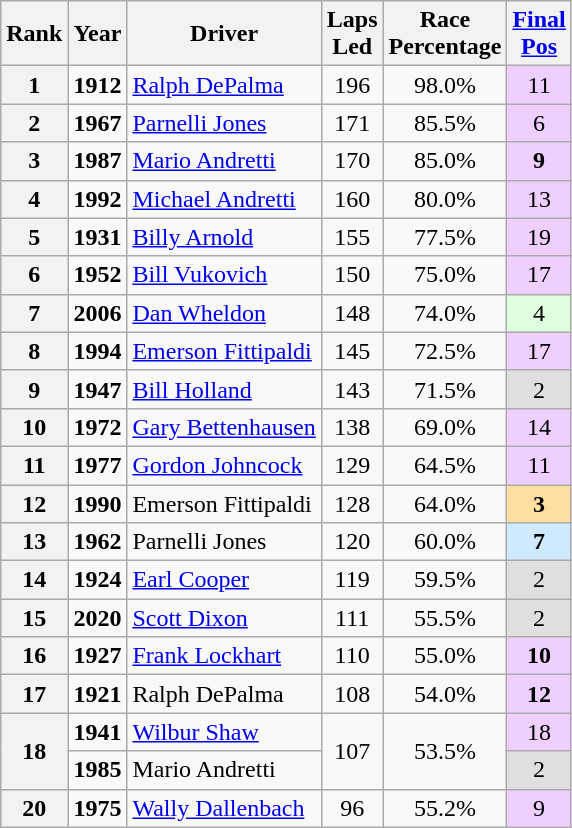<table class="wikitable">
<tr>
<th>Rank</th>
<th>Year</th>
<th>Driver</th>
<th>Laps<br>Led</th>
<th>Race<br>Percentage</th>
<th><a href='#'>Final<br>Pos</a></th>
</tr>
<tr>
<td style="background:#f2f2f2; text-align:center;"><strong>1</strong></td>
<td style="text-align: center;"><strong>1912</strong></td>
<td> <a href='#'>Ralph DePalma</a></td>
<td style="text-align: center;">196</td>
<td style="text-align: center;">98.0%</td>
<td style="background:#efcfff; text-align:center;">11</td>
</tr>
<tr>
<td style="background:#f2f2f2; text-align:center;"><strong>2</strong></td>
<td style="text-align: center;"><strong>1967</strong></td>
<td> <a href='#'>Parnelli Jones</a></td>
<td style="text-align: center;">171</td>
<td style="text-align: center;">85.5%</td>
<td style="background:#efcfff; text-align:center;">6</td>
</tr>
<tr>
<td style="background:#f2f2f2; text-align:center;"><strong>3</strong></td>
<td style="text-align: center;"><strong>1987</strong></td>
<td> <a href='#'>Mario Andretti</a></td>
<td style="text-align: center;">170</td>
<td style="text-align: center;">85.0%</td>
<td style="background:#efcfff; text-align:center;"><strong>9</strong></td>
</tr>
<tr>
<td style="background:#f2f2f2; text-align:center;"><strong>4</strong></td>
<td style="text-align: center;"><strong>1992</strong></td>
<td> <a href='#'>Michael Andretti</a></td>
<td style="text-align: center;">160</td>
<td style="text-align: center;">80.0%</td>
<td style="background:#efcfff; text-align:center;">13</td>
</tr>
<tr>
<td style="background:#f2f2f2; text-align:center;"><strong>5</strong></td>
<td style="text-align: center;"><strong>1931</strong></td>
<td> <a href='#'>Billy Arnold</a></td>
<td style="text-align: center;">155</td>
<td style="text-align: center;">77.5%</td>
<td style="background:#efcfff; text-align:center;">19</td>
</tr>
<tr>
<td style="background:#f2f2f2; text-align:center;"><strong>6</strong></td>
<td style="text-align: center;"><strong>1952</strong></td>
<td> <a href='#'>Bill Vukovich</a></td>
<td style="text-align: center;">150</td>
<td style="text-align: center;">75.0%</td>
<td style="background:#efcfff; text-align:center;">17</td>
</tr>
<tr>
<td style="background:#f2f2f2; text-align:center;"><strong>7</strong></td>
<td style="text-align: center;"><strong>2006</strong></td>
<td> <a href='#'>Dan Wheldon</a></td>
<td style="text-align: center;">148</td>
<td style="text-align: center;">74.0%</td>
<td style="background:#dfffdf; text-align:center;">4</td>
</tr>
<tr>
<td style="background:#f2f2f2; text-align:center;"><strong>8</strong></td>
<td style="text-align: center;"><strong>1994</strong></td>
<td> <a href='#'>Emerson Fittipaldi</a></td>
<td style="text-align: center;">145</td>
<td style="text-align: center;">72.5%</td>
<td style="background:#efcfff; text-align:center;">17</td>
</tr>
<tr>
<td style="background:#f2f2f2; text-align:center;"><strong>9</strong></td>
<td style="text-align: center;"><strong>1947</strong></td>
<td> <a href='#'>Bill Holland</a></td>
<td style="text-align: center;">143</td>
<td style="text-align: center;">71.5%</td>
<td style="background:#dfdfdf; text-align:center;">2</td>
</tr>
<tr>
<td style="background:#f2f2f2; text-align:center;"><strong>10</strong></td>
<td style="text-align: center;"><strong>1972</strong></td>
<td> <a href='#'>Gary Bettenhausen</a></td>
<td style="text-align: center;">138</td>
<td style="text-align: center;">69.0%</td>
<td style="background:#efcfff; text-align:center;">14</td>
</tr>
<tr>
<td style="background:#f2f2f2; text-align:center;"><strong>11</strong></td>
<td style="text-align: center;"><strong>1977</strong></td>
<td> <a href='#'>Gordon Johncock</a></td>
<td style="text-align: center;">129</td>
<td style="text-align: center;">64.5%</td>
<td style="background:#efcfff; text-align:center;">11</td>
</tr>
<tr>
<td style="background:#f2f2f2; text-align:center;"><strong>12</strong></td>
<td style="text-align: center;"><strong>1990</strong></td>
<td> Emerson Fittipaldi</td>
<td style="text-align: center;">128</td>
<td style="text-align: center;">64.0%</td>
<td style="background:#ffdf9f; text-align:center;"><strong>3</strong></td>
</tr>
<tr>
<td style="background:#f2f2f2; text-align:center;"><strong>13</strong></td>
<td style="text-align: center;"><strong>1962</strong></td>
<td> Parnelli Jones</td>
<td style="text-align: center;">120</td>
<td style="text-align: center;">60.0%</td>
<td style="background:#cfeaff; text-align:center;"><strong>7</strong></td>
</tr>
<tr>
<td style="background:#f2f2f2; text-align:center;"><strong>14</strong></td>
<td style="text-align: center;"><strong>1924</strong></td>
<td> <a href='#'>Earl Cooper</a></td>
<td style="text-align: center;">119</td>
<td style="text-align: center;">59.5%</td>
<td style="background:#dfdfdf; text-align:center;">2</td>
</tr>
<tr>
<td style="background:#f2f2f2; text-align:center;"><strong>15</strong></td>
<td style="text-align: center;"><strong>2020</strong></td>
<td> <a href='#'>Scott Dixon</a></td>
<td style="text-align: center;">111</td>
<td style="text-align: center;">55.5%</td>
<td style="background:#dfdfdf; text-align:center;">2</td>
</tr>
<tr>
<td style="background:#f2f2f2; text-align:center;"><strong>16</strong></td>
<td style="text-align: center;"><strong>1927</strong></td>
<td> <a href='#'>Frank Lockhart</a></td>
<td style="text-align: center;">110</td>
<td style="text-align: center;">55.0%</td>
<td style="background:#efcfff; text-align:center;"><strong>10</strong></td>
</tr>
<tr>
<td style="background:#f2f2f2; text-align:center;"><strong>17</strong></td>
<td style="text-align: center;"><strong>1921</strong></td>
<td> Ralph DePalma</td>
<td style="text-align: center;">108</td>
<td style="text-align: center;">54.0%</td>
<td style="background:#efcfff; text-align:center;"><strong>12</strong></td>
</tr>
<tr>
<td style="background:#f2f2f2; text-align:center;" rowspan="2"><strong>18</strong></td>
<td style="text-align: center;"><strong>1941</strong></td>
<td> <a href='#'>Wilbur Shaw</a></td>
<td style="text-align:center;" rowspan="2">107</td>
<td style="text-align:center;" rowspan="2">53.5%</td>
<td style="background:#efcfff; text-align:center;">18</td>
</tr>
<tr>
<td style="text-align: center;"><strong>1985</strong></td>
<td> Mario Andretti</td>
<td style="background:#dfdfdf; text-align:center;">2</td>
</tr>
<tr>
<td style="background:#f2f2f2; text-align:center;"><strong>20</strong></td>
<td style="text-align: center;"><strong>1975</strong></td>
<td> <a href='#'>Wally Dallenbach</a></td>
<td style="text-align: center;">96</td>
<td style="text-align: center;">55.2%</td>
<td style="background:#efcfff; text-align:center;">9</td>
</tr>
</table>
